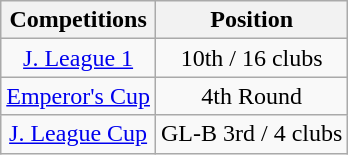<table class="wikitable" style="text-align:center;">
<tr>
<th>Competitions</th>
<th>Position</th>
</tr>
<tr>
<td><a href='#'>J. League 1</a></td>
<td>10th / 16 clubs</td>
</tr>
<tr>
<td><a href='#'>Emperor's Cup</a></td>
<td>4th Round</td>
</tr>
<tr>
<td><a href='#'>J. League Cup</a></td>
<td>GL-B 3rd / 4 clubs</td>
</tr>
</table>
